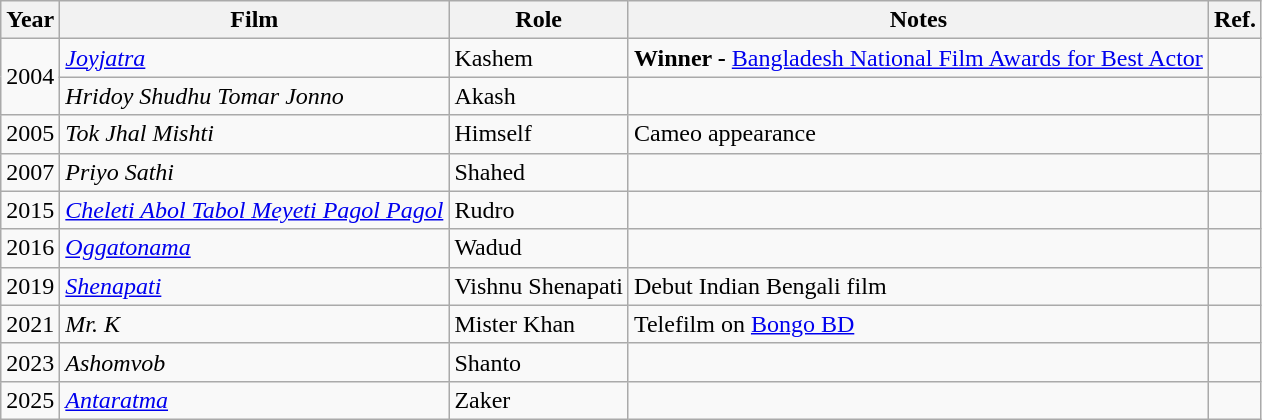<table class="wikitable">
<tr>
<th>Year</th>
<th>Film</th>
<th>Role</th>
<th>Notes</th>
<th>Ref.</th>
</tr>
<tr>
<td rowspan="2">2004</td>
<td><em><a href='#'>Joyjatra</a></em></td>
<td>Kashem</td>
<td><strong>Winner -</strong> <a href='#'>Bangladesh National Film Awards for Best Actor</a></td>
<td></td>
</tr>
<tr>
<td><em>Hridoy Shudhu Tomar Jonno</em></td>
<td>Akash</td>
<td></td>
<td></td>
</tr>
<tr>
<td>2005</td>
<td><em>Tok Jhal Mishti</em></td>
<td>Himself</td>
<td>Cameo appearance</td>
<td></td>
</tr>
<tr>
<td>2007</td>
<td><em>Priyo Sathi</em></td>
<td>Shahed</td>
<td></td>
<td></td>
</tr>
<tr>
<td>2015</td>
<td><em><a href='#'>Cheleti Abol Tabol Meyeti Pagol Pagol</a></em></td>
<td>Rudro</td>
<td></td>
<td></td>
</tr>
<tr>
<td>2016</td>
<td><em><a href='#'>Oggatonama</a> </em></td>
<td>Wadud</td>
<td></td>
<td></td>
</tr>
<tr>
<td>2019</td>
<td><em><a href='#'>Shenapati</a></em></td>
<td>Vishnu Shenapati</td>
<td>Debut Indian Bengali film</td>
<td></td>
</tr>
<tr>
<td>2021</td>
<td><em>Mr. K</em></td>
<td>Mister Khan</td>
<td>Telefilm on <a href='#'>Bongo BD</a></td>
<td></td>
</tr>
<tr>
<td>2023</td>
<td><em>Ashomvob</em></td>
<td>Shanto</td>
<td></td>
<td></td>
</tr>
<tr>
<td>2025</td>
<td><em><a href='#'>Antaratma</a></em></td>
<td>Zaker</td>
<td></td>
<td></td>
</tr>
</table>
